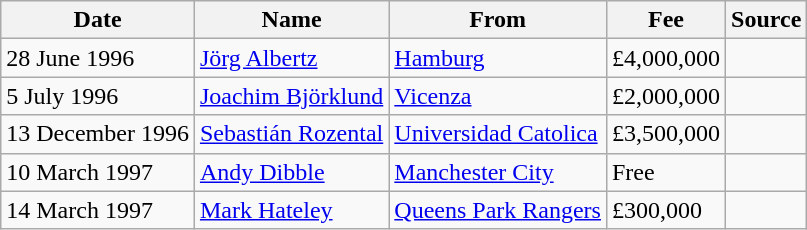<table class="wikitable">
<tr>
<th>Date</th>
<th>Name</th>
<th>From</th>
<th>Fee</th>
<th>Source</th>
</tr>
<tr>
<td>28 June 1996</td>
<td> <a href='#'>Jörg Albertz</a></td>
<td> <a href='#'>Hamburg</a></td>
<td>£4,000,000</td>
<td align="center"></td>
</tr>
<tr>
<td>5 July 1996</td>
<td> <a href='#'>Joachim Björklund</a></td>
<td> <a href='#'>Vicenza</a></td>
<td>£2,000,000</td>
<td align="center"></td>
</tr>
<tr>
<td>13 December 1996</td>
<td> <a href='#'>Sebastián Rozental</a></td>
<td> <a href='#'>Universidad Catolica</a></td>
<td>£3,500,000</td>
<td align="center"></td>
</tr>
<tr>
<td>10 March 1997</td>
<td> <a href='#'>Andy Dibble</a></td>
<td> <a href='#'>Manchester City</a></td>
<td>Free</td>
<td align="center"></td>
</tr>
<tr>
<td>14 March 1997</td>
<td> <a href='#'>Mark Hateley</a></td>
<td> <a href='#'>Queens Park Rangers</a></td>
<td>£300,000</td>
<td align="center"></td>
</tr>
</table>
